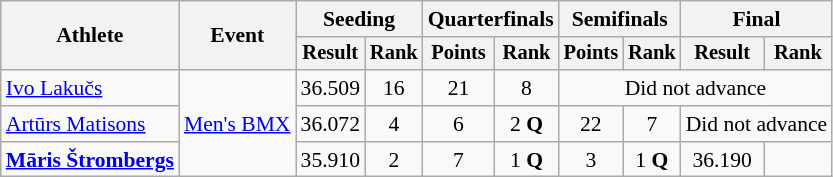<table class=wikitable style="font-size:90%">
<tr>
<th rowspan="2">Athlete</th>
<th rowspan="2">Event</th>
<th colspan="2">Seeding</th>
<th colspan="2">Quarterfinals</th>
<th colspan="2">Semifinals</th>
<th colspan="2">Final</th>
</tr>
<tr style="font-size:95%">
<th>Result</th>
<th>Rank</th>
<th>Points</th>
<th>Rank</th>
<th>Points</th>
<th>Rank</th>
<th>Result</th>
<th>Rank</th>
</tr>
<tr align=center>
<td align=left><a href='#'>Ivo Lakučs</a></td>
<td align=left rowspan=3><a href='#'>Men's BMX</a></td>
<td>36.509</td>
<td>16</td>
<td>21</td>
<td>8</td>
<td colspan=4>Did not advance</td>
</tr>
<tr align=center>
<td align=left><a href='#'>Artūrs Matisons</a></td>
<td>36.072</td>
<td>4</td>
<td>6</td>
<td>2 <strong>Q</strong></td>
<td>22</td>
<td>7</td>
<td colspan=2>Did not advance</td>
</tr>
<tr align=center>
<td align=left><strong><a href='#'>Māris Štrombergs</a></strong></td>
<td>35.910</td>
<td>2</td>
<td>7</td>
<td>1 <strong>Q</strong></td>
<td>3</td>
<td>1 <strong>Q</strong></td>
<td>36.190</td>
<td></td>
</tr>
</table>
